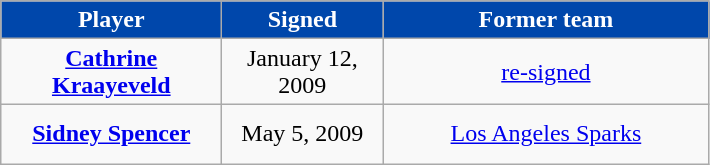<table class="wikitable" style="text-align: center">
<tr align="center" bgcolor="#dddddd">
<td style="background:#0047AB;color:white; width:140px"><strong>Player</strong></td>
<td style="background:#0047AB;color:white; width:100px"><strong>Signed</strong></td>
<td style="background:#0047AB;color:white; width:210px"><strong>Former team</strong></td>
</tr>
<tr style="height:40px">
<td><strong><a href='#'>Cathrine Kraayeveld</a></strong></td>
<td>January 12, 2009</td>
<td><a href='#'>re-signed</a></td>
</tr>
<tr style="height:40px">
<td><strong><a href='#'>Sidney Spencer</a></strong></td>
<td>May 5, 2009</td>
<td><a href='#'>Los Angeles Sparks</a></td>
</tr>
</table>
